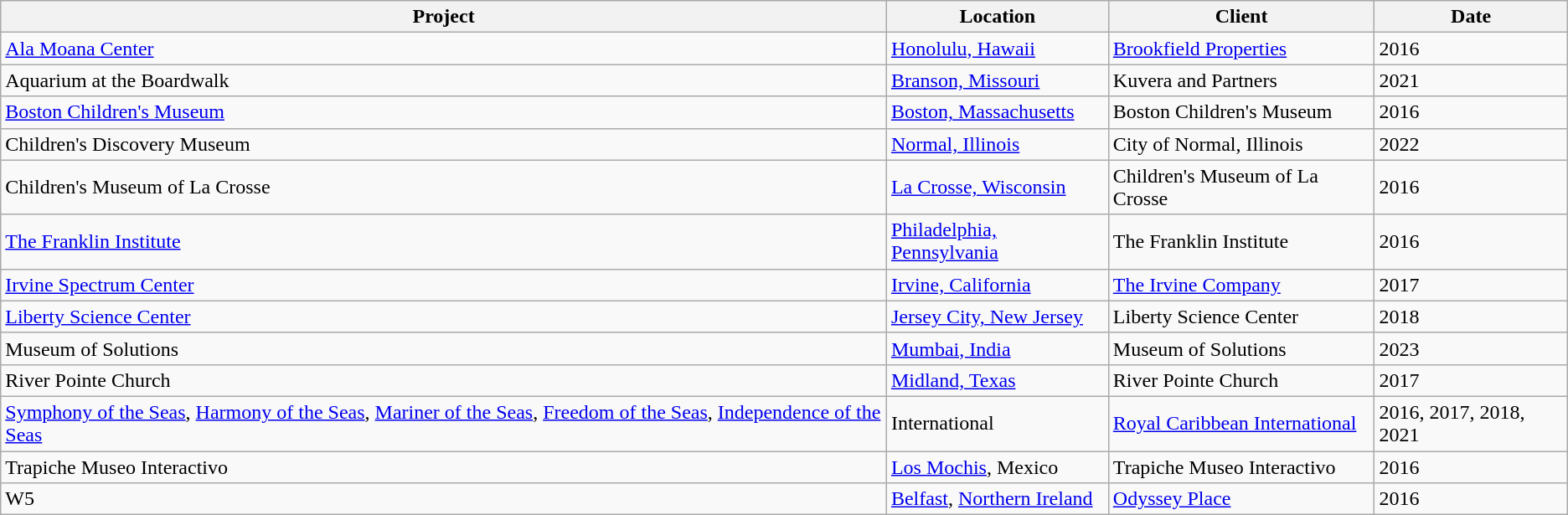<table class="wikitable sortable">
<tr>
<th>Project</th>
<th>Location</th>
<th>Client</th>
<th>Date</th>
</tr>
<tr>
<td><a href='#'>Ala Moana Center</a></td>
<td><a href='#'>Honolulu, Hawaii</a></td>
<td><a href='#'>Brookfield Properties</a></td>
<td>2016</td>
</tr>
<tr>
<td>Aquarium at the Boardwalk</td>
<td><a href='#'>Branson, Missouri</a></td>
<td>Kuvera and Partners</td>
<td>2021</td>
</tr>
<tr>
<td><a href='#'>Boston Children's Museum</a></td>
<td><a href='#'>Boston, Massachusetts</a></td>
<td>Boston Children's Museum</td>
<td>2016</td>
</tr>
<tr>
<td>Children's Discovery Museum</td>
<td><a href='#'>Normal, Illinois</a></td>
<td>City of Normal, Illinois</td>
<td>2022</td>
</tr>
<tr>
<td>Children's Museum of La Crosse</td>
<td><a href='#'>La Crosse, Wisconsin</a></td>
<td>Children's Museum of La Crosse</td>
<td>2016</td>
</tr>
<tr>
<td><a href='#'>The Franklin Institute</a></td>
<td><a href='#'>Philadelphia, Pennsylvania</a></td>
<td>The Franklin Institute</td>
<td>2016</td>
</tr>
<tr>
<td><a href='#'>Irvine Spectrum Center</a></td>
<td><a href='#'>Irvine, California</a></td>
<td><a href='#'>The Irvine Company</a></td>
<td>2017</td>
</tr>
<tr>
<td><a href='#'>Liberty Science Center</a></td>
<td><a href='#'>Jersey City, New Jersey</a></td>
<td>Liberty Science Center</td>
<td>2018</td>
</tr>
<tr>
<td>Museum of Solutions</td>
<td><a href='#'>Mumbai, India</a></td>
<td>Museum of Solutions</td>
<td>2023</td>
</tr>
<tr>
<td>River Pointe Church</td>
<td><a href='#'>Midland, Texas</a></td>
<td>River Pointe Church</td>
<td>2017</td>
</tr>
<tr>
<td><a href='#'>Symphony of the Seas</a>, <a href='#'>Harmony of the Seas</a>, <a href='#'>Mariner of the Seas</a>, <a href='#'>Freedom of the Seas</a>, <a href='#'>Independence of the Seas</a></td>
<td>International</td>
<td><a href='#'>Royal Caribbean International</a></td>
<td>2016, 2017, 2018, 2021</td>
</tr>
<tr>
<td>Trapiche Museo Interactivo</td>
<td><a href='#'>Los Mochis</a>, Mexico</td>
<td>Trapiche Museo Interactivo</td>
<td>2016</td>
</tr>
<tr>
<td>W5</td>
<td><a href='#'>Belfast</a>, <a href='#'>Northern Ireland</a></td>
<td><a href='#'>Odyssey Place</a></td>
<td>2016</td>
</tr>
</table>
